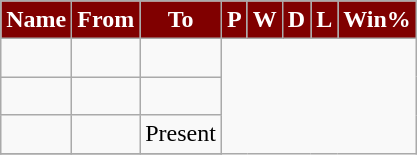<table class="wikitable sortable" style="text-align: center;">
<tr>
<th style="background:maroon; color:white;" scope="col">Name</th>
<th style="background:maroon; color:white;" scope="col">From</th>
<th style="background:maroon; color:white;" scope="col">To</th>
<th style="background:maroon; color:white;" scope="col">P</th>
<th style="background:maroon; color:white;" scope="col">W</th>
<th style="background:maroon; color:white;" scope="col">D</th>
<th style="background:maroon; color:white;" scope="col">L</th>
<th style="background:maroon; color:white;" scope="col">Win%</th>
</tr>
<tr>
<td align=left></td>
<td></td>
<td><br></td>
</tr>
<tr>
<td align=left></td>
<td></td>
<td><br></td>
</tr>
<tr>
<td align=left></td>
<td></td>
<td>Present<br></td>
</tr>
<tr>
</tr>
</table>
